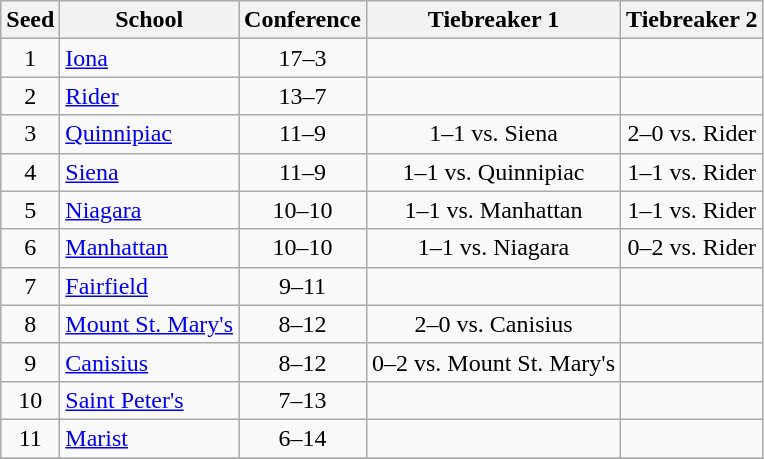<table class="wikitable" style="text-align:center">
<tr>
<th>Seed</th>
<th>School</th>
<th>Conference</th>
<th>Tiebreaker 1</th>
<th>Tiebreaker 2</th>
</tr>
<tr>
<td>1</td>
<td align=left><a href='#'>Iona</a></td>
<td>17–3</td>
<td></td>
<td></td>
</tr>
<tr>
<td>2</td>
<td align=left><a href='#'>Rider</a></td>
<td>13–7</td>
<td></td>
<td></td>
</tr>
<tr>
<td>3</td>
<td align=left><a href='#'>Quinnipiac</a></td>
<td>11–9</td>
<td>1–1 vs. Siena</td>
<td>2–0 vs. Rider</td>
</tr>
<tr>
<td>4</td>
<td align=left><a href='#'>Siena</a></td>
<td>11–9</td>
<td>1–1 vs. Quinnipiac</td>
<td>1–1 vs. Rider</td>
</tr>
<tr>
<td>5</td>
<td align=left><a href='#'>Niagara</a></td>
<td>10–10</td>
<td>1–1 vs. Manhattan</td>
<td>1–1 vs. Rider</td>
</tr>
<tr>
<td>6</td>
<td align=left><a href='#'>Manhattan</a></td>
<td>10–10</td>
<td>1–1 vs. Niagara</td>
<td>0–2 vs. Rider</td>
</tr>
<tr>
<td>7</td>
<td align=left><a href='#'>Fairfield</a></td>
<td>9–11</td>
<td></td>
<td></td>
</tr>
<tr>
<td>8</td>
<td align=left><a href='#'>Mount St. Mary's</a></td>
<td>8–12</td>
<td>2–0 vs. Canisius</td>
<td></td>
</tr>
<tr>
<td>9</td>
<td align=left><a href='#'>Canisius</a></td>
<td>8–12</td>
<td>0–2 vs. Mount St. Mary's</td>
<td></td>
</tr>
<tr>
<td>10</td>
<td align=left><a href='#'>Saint Peter's</a></td>
<td>7–13</td>
<td></td>
<td></td>
</tr>
<tr>
<td>11</td>
<td align=left><a href='#'>Marist</a></td>
<td>6–14</td>
<td></td>
<td></td>
</tr>
<tr>
</tr>
</table>
